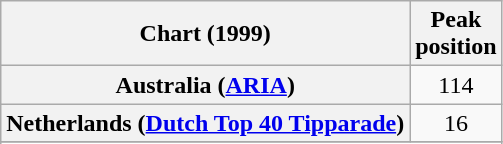<table class="wikitable sortable plainrowheaders" style="text-align:center">
<tr>
<th scope="col">Chart (1999)</th>
<th scope="col">Peak<br>position</th>
</tr>
<tr>
<th scope="row">Australia (<a href='#'>ARIA</a>)</th>
<td align="center">114</td>
</tr>
<tr>
<th scope="row">Netherlands (<a href='#'>Dutch Top 40 Tipparade</a>)</th>
<td>16</td>
</tr>
<tr>
</tr>
<tr>
</tr>
<tr>
</tr>
</table>
